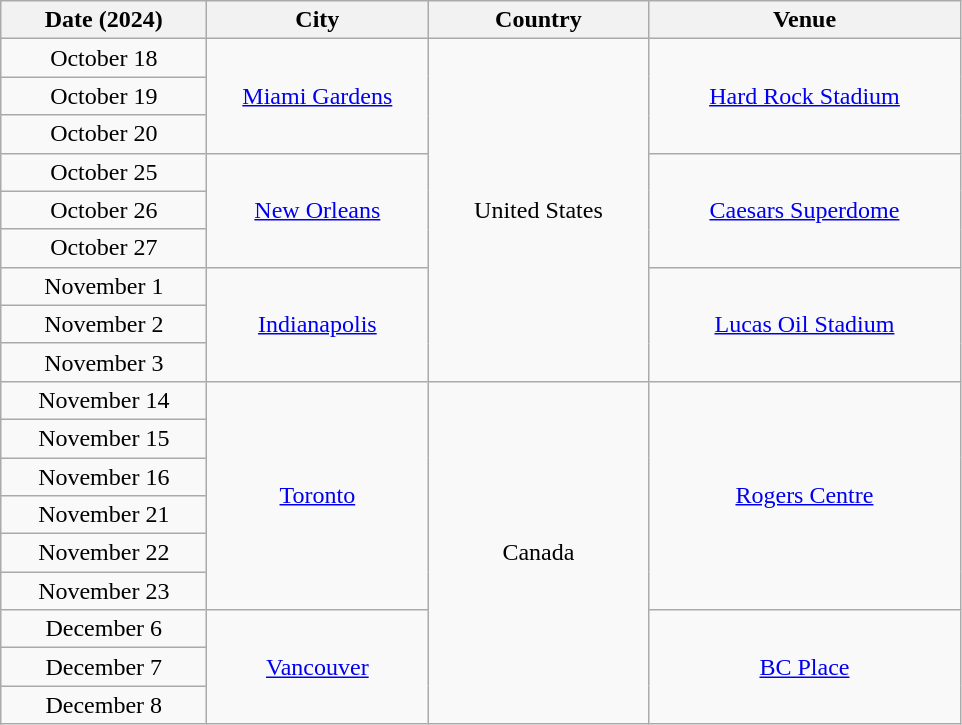<table class="wikitable" style="text-align:center;">
<tr>
<th width="130">Date (2024)</th>
<th width="140">City</th>
<th width="140">Country</th>
<th width="200">Venue</th>
</tr>
<tr>
<td>October 18</td>
<td rowspan="3"><a href='#'>Miami Gardens</a></td>
<td rowspan="9">United States</td>
<td rowspan="3"><a href='#'>Hard Rock Stadium</a></td>
</tr>
<tr>
<td>October 19</td>
</tr>
<tr>
<td>October 20</td>
</tr>
<tr>
<td>October 25</td>
<td rowspan="3"><a href='#'>New Orleans</a></td>
<td rowspan="3"><a href='#'>Caesars Superdome</a></td>
</tr>
<tr>
<td>October 26</td>
</tr>
<tr>
<td>October 27</td>
</tr>
<tr>
<td>November 1</td>
<td rowspan="3"><a href='#'>Indianapolis</a></td>
<td rowspan="3"><a href='#'>Lucas Oil Stadium</a></td>
</tr>
<tr>
<td>November 2</td>
</tr>
<tr>
<td>November 3</td>
</tr>
<tr>
<td>November 14</td>
<td rowspan="6"><a href='#'>Toronto</a></td>
<td rowspan="9">Canada</td>
<td rowspan="6"><a href='#'>Rogers Centre</a></td>
</tr>
<tr>
<td>November 15</td>
</tr>
<tr>
<td>November 16</td>
</tr>
<tr>
<td>November 21</td>
</tr>
<tr>
<td>November 22</td>
</tr>
<tr>
<td>November 23</td>
</tr>
<tr>
<td>December 6</td>
<td rowspan="3"><a href='#'>Vancouver</a></td>
<td rowspan="3"><a href='#'>BC Place</a></td>
</tr>
<tr>
<td>December 7</td>
</tr>
<tr>
<td>December 8</td>
</tr>
</table>
